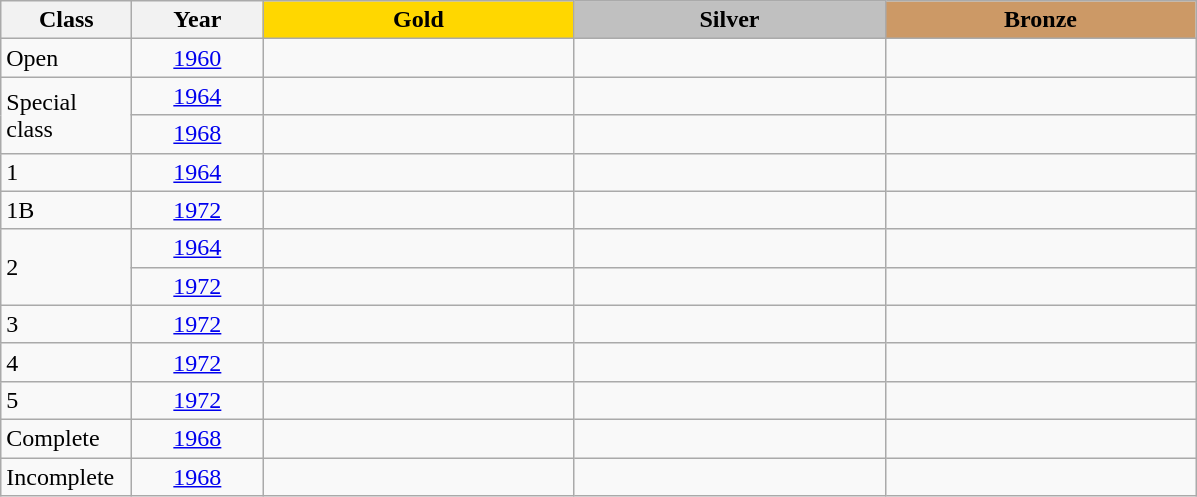<table class="wikitable">
<tr>
<th width="80em">Class</th>
<th width="80em">Year</th>
<td width="200em" align=center bgcolor=gold><strong>Gold</strong></td>
<td width="200em" align=center bgcolor=silver><strong>Silver</strong></td>
<td width="200em" align=center bgcolor=cc9966><strong>Bronze</strong></td>
</tr>
<tr>
<td>Open</td>
<td align=center><a href='#'>1960</a></td>
<td></td>
<td></td>
<td></td>
</tr>
<tr>
<td rowspan=2>Special class</td>
<td align=center><a href='#'>1964</a></td>
<td></td>
<td></td>
<td></td>
</tr>
<tr>
<td align=center><a href='#'>1968</a></td>
<td></td>
<td></td>
<td></td>
</tr>
<tr>
<td>1</td>
<td align=center><a href='#'>1964</a></td>
<td></td>
<td></td>
<td></td>
</tr>
<tr>
<td>1B</td>
<td align=center><a href='#'>1972</a></td>
<td></td>
<td></td>
<td></td>
</tr>
<tr>
<td rowspan=2>2</td>
<td align=center><a href='#'>1964</a></td>
<td></td>
<td></td>
<td></td>
</tr>
<tr>
<td align=center><a href='#'>1972</a></td>
<td></td>
<td></td>
<td></td>
</tr>
<tr>
<td>3</td>
<td align=center><a href='#'>1972</a></td>
<td></td>
<td></td>
<td></td>
</tr>
<tr>
<td>4</td>
<td align=center><a href='#'>1972</a></td>
<td></td>
<td></td>
<td></td>
</tr>
<tr>
<td>5</td>
<td align=center><a href='#'>1972</a></td>
<td></td>
<td></td>
<td></td>
</tr>
<tr>
<td>Complete</td>
<td align=center><a href='#'>1968</a></td>
<td></td>
<td></td>
<td></td>
</tr>
<tr>
<td>Incomplete</td>
<td align=center><a href='#'>1968</a></td>
<td></td>
<td></td>
<td></td>
</tr>
</table>
